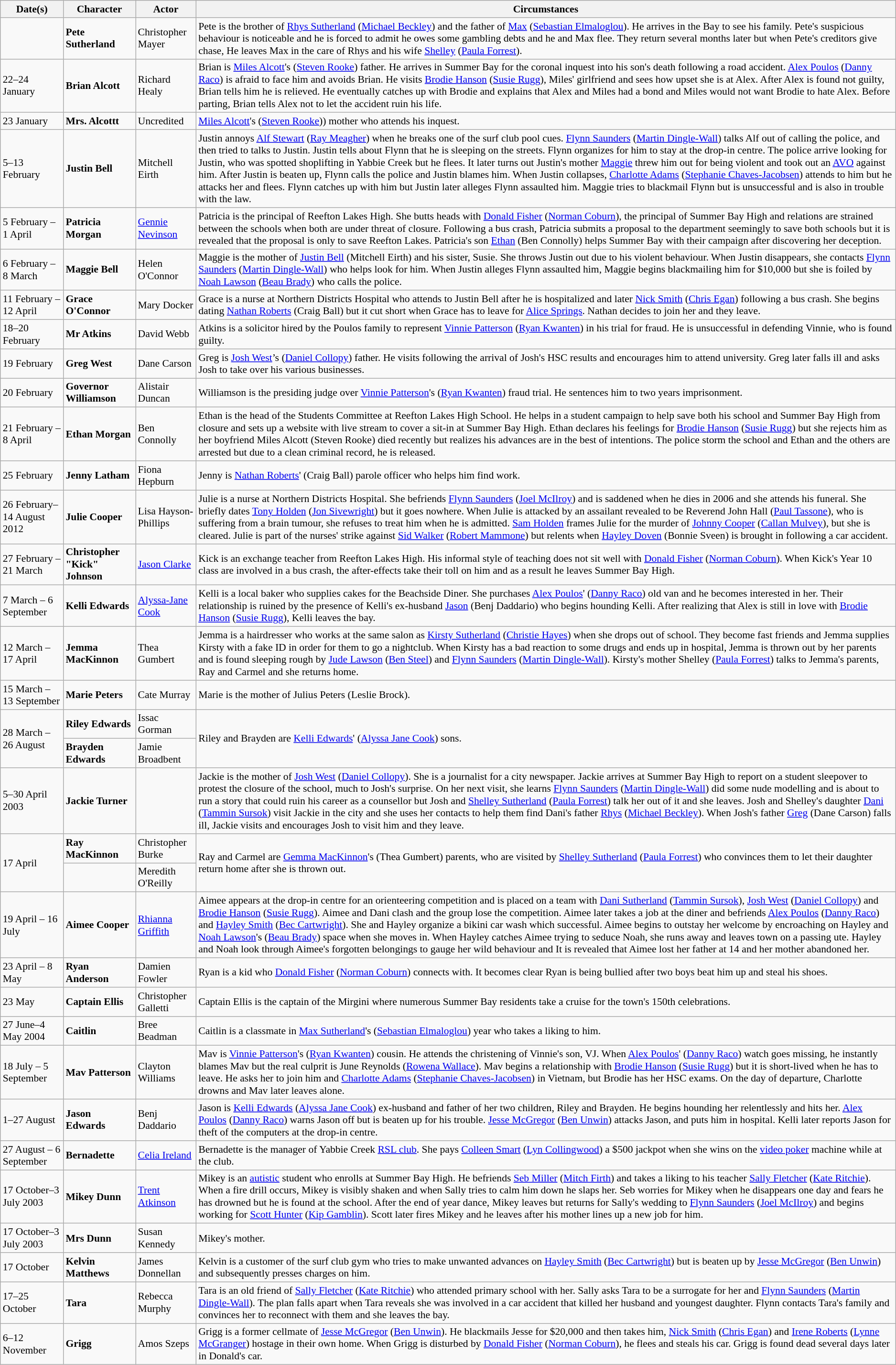<table class="wikitable plainrowheaders" style="font-size:90%">
<tr>
<th scope="col">Date(s)</th>
<th scope="col">Character</th>
<th scope="col">Actor</th>
<th scope="col">Circumstances</th>
</tr>
<tr>
<td></td>
<td><strong>Pete Sutherland</strong></td>
<td>Christopher Mayer</td>
<td> Pete is the brother of <a href='#'>Rhys Sutherland</a> (<a href='#'>Michael Beckley</a>) and the father of <a href='#'>Max</a> (<a href='#'>Sebastian Elmaloglou</a>). He arrives in the Bay to see his family. Pete's suspicious behaviour is noticeable and he is forced to admit he owes some gambling debts and he and Max flee. They return several months later but when Pete's creditors give chase, He leaves Max in the care of Rhys and his wife <a href='#'>Shelley</a> (<a href='#'>Paula Forrest</a>).</td>
</tr>
<tr>
<td>22–24 January</td>
<td><strong>Brian Alcott</strong></td>
<td>Richard Healy</td>
<td> Brian is <a href='#'>Miles Alcott</a>'s (<a href='#'>Steven Rooke</a>) father. He arrives in Summer Bay for the coronal inquest into his son's death following a road accident. <a href='#'>Alex Poulos</a> (<a href='#'>Danny Raco</a>) is afraid to face him and avoids Brian. He visits <a href='#'>Brodie Hanson</a> (<a href='#'>Susie Rugg</a>), Miles' girlfriend and sees how upset she is at Alex.  After Alex is found not guilty, Brian tells him he is relieved. He eventually catches up with Brodie and explains that Alex and Miles had a bond and Miles would not want Brodie to hate Alex. Before parting, Brian tells Alex not to let the accident ruin his life.</td>
</tr>
<tr>
<td>23 January</td>
<td><strong>Mrs. Alcottt</strong></td>
<td>Uncredited</td>
<td><a href='#'>Miles Alcott</a>'s (<a href='#'>Steven Rooke</a>)) mother who attends his inquest.</td>
</tr>
<tr>
<td>5–13 February</td>
<td><strong>Justin Bell</strong></td>
<td>Mitchell Eirth</td>
<td> Justin annoys <a href='#'>Alf Stewart</a> (<a href='#'>Ray Meagher</a>) when he breaks one of the surf club pool cues. <a href='#'>Flynn Saunders</a> (<a href='#'>Martin Dingle-Wall</a>) talks Alf out of calling the police, and then tried to talks to Justin. Justin tells about Flynn that he is sleeping on the streets. Flynn organizes for him to stay at the drop-in centre. The police arrive looking for Justin, who was spotted shoplifting in Yabbie Creek but he flees. It later turns out Justin's mother <a href='#'>Maggie</a> threw him out for being violent and took out an <a href='#'>AVO</a> against him. After Justin is beaten up, Flynn calls the police and Justin blames him. When Justin collapses, <a href='#'>Charlotte Adams</a> (<a href='#'>Stephanie Chaves-Jacobsen</a>) attends to him but he attacks her and flees. Flynn catches up with him but Justin later alleges Flynn assaulted him. Maggie tries to blackmail Flynn but is unsuccessful and is also in trouble with the law.</td>
</tr>
<tr>
<td>5 February – 1 April</td>
<td><strong>Patricia Morgan</strong></td>
<td><a href='#'>Gennie Nevinson</a></td>
<td> Patricia is the principal of Reefton Lakes High. She butts heads with <a href='#'>Donald Fisher</a> (<a href='#'>Norman Coburn</a>), the principal of Summer Bay High and relations are strained between the schools when both are under threat of closure. Following a bus crash, Patricia submits a proposal to the department seemingly to save both schools but it is revealed that the proposal is only to save Reefton Lakes. Patricia's son <a href='#'>Ethan</a> (Ben Connolly) helps Summer Bay with their campaign after discovering her deception.</td>
</tr>
<tr>
<td>6 February – 8 March</td>
<td><strong>Maggie Bell</strong></td>
<td>Helen O'Connor</td>
<td> Maggie is the mother of <a href='#'>Justin Bell</a> (Mitchell Eirth) and his sister, Susie. She throws Justin out due to his violent behaviour. When Justin disappears, she contacts <a href='#'>Flynn Saunders</a> (<a href='#'>Martin Dingle-Wall</a>) who helps look for him. When Justin alleges Flynn assaulted him, Maggie begins blackmailing him for $10,000 but she is foiled by <a href='#'>Noah Lawson</a> (<a href='#'>Beau Brady</a>) who calls the police.</td>
</tr>
<tr>
<td>11 February – 12 April</td>
<td><strong>Grace O'Connor</strong></td>
<td>Mary Docker</td>
<td>Grace is a nurse at Northern Districts Hospital who attends to Justin Bell after he is hospitalized and later <a href='#'>Nick Smith</a> (<a href='#'>Chris Egan</a>) following a bus crash. She begins dating <a href='#'>Nathan Roberts</a> (Craig Ball) but it cut short when Grace has to leave for <a href='#'>Alice Springs</a>. Nathan decides to join her and they leave.</td>
</tr>
<tr>
<td>18–20 February</td>
<td><strong>Mr Atkins</strong></td>
<td>David Webb</td>
<td>Atkins is a solicitor hired by the Poulos family to represent <a href='#'>Vinnie Patterson</a> (<a href='#'>Ryan Kwanten</a>) in his trial for fraud. He is unsuccessful in defending Vinnie, who is found guilty.</td>
</tr>
<tr>
<td>19 February</td>
<td><strong>Greg West</strong></td>
<td>Dane Carson</td>
<td>Greg is <a href='#'>Josh West</a>’s (<a href='#'>Daniel Collopy</a>) father. He visits following the arrival of Josh's HSC results and encourages him to attend university. Greg later falls ill and asks Josh to take over his various businesses.</td>
</tr>
<tr>
<td>20 February</td>
<td><strong>Governor Williamson</strong></td>
<td>Alistair Duncan</td>
<td> Williamson is the presiding judge over <a href='#'>Vinnie Patterson</a>'s (<a href='#'>Ryan Kwanten</a>) fraud trial. He sentences him to two years imprisonment.</td>
</tr>
<tr>
<td>21 February – 8 April</td>
<td><strong>Ethan Morgan</strong></td>
<td>Ben Connolly</td>
<td> Ethan is the head of the Students Committee at Reefton Lakes High School. He helps in a student campaign to help save both his school and Summer Bay High from closure and sets up a website with live stream to cover a sit-in at Summer Bay High. Ethan declares his feelings for <a href='#'>Brodie Hanson</a> (<a href='#'>Susie Rugg</a>) but she rejects him as her boyfriend Miles Alcott (Steven Rooke) died recently but realizes his advances are in the best of intentions. The police storm the school and Ethan and the others are arrested but due to a clean criminal record, he is released.</td>
</tr>
<tr>
<td>25 February</td>
<td><strong>Jenny Latham</strong></td>
<td>Fiona Hepburn</td>
<td>Jenny is <a href='#'>Nathan Roberts</a>' (Craig Ball) parole officer who helps him find work.</td>
</tr>
<tr>
<td>26 February–14 August 2012</td>
<td><strong>Julie Cooper</strong></td>
<td>Lisa Hayson-Phillips</td>
<td> Julie is a nurse at Northern Districts Hospital. She befriends <a href='#'>Flynn Saunders</a> (<a href='#'>Joel McIlroy</a>) and is saddened when he dies in 2006 and she attends his funeral. She briefly dates <a href='#'>Tony Holden</a> (<a href='#'>Jon Sivewright</a>) but it goes nowhere. When Julie is attacked by an assailant revealed to be Reverend John Hall (<a href='#'>Paul Tassone</a>), who is suffering from a brain tumour, she refuses to treat him when he is admitted. <a href='#'>Sam Holden</a> frames Julie for the murder of <a href='#'>Johnny Cooper</a> (<a href='#'>Callan Mulvey</a>), but she is cleared. Julie is part of the nurses' strike against <a href='#'>Sid Walker</a> (<a href='#'>Robert Mammone</a>) but relents when <a href='#'>Hayley Doven</a> (Bonnie Sveen) is brought in following a car accident.</td>
</tr>
<tr>
<td>27 February – 21 March</td>
<td><strong>Christopher "Kick" Johnson</strong></td>
<td><a href='#'>Jason Clarke</a></td>
<td> Kick is an exchange teacher from Reefton Lakes High. His informal style of teaching does not sit well with <a href='#'>Donald Fisher</a> (<a href='#'>Norman Coburn</a>). When Kick's Year 10 class are involved in a bus crash, the after-effects take their toll on him and as a result he leaves Summer Bay High.</td>
</tr>
<tr>
<td>7 March – 6 September</td>
<td><strong>Kelli Edwards</strong></td>
<td><a href='#'>Alyssa-Jane Cook</a></td>
<td> Kelli is a local baker who supplies cakes for the Beachside Diner. She purchases <a href='#'>Alex Poulos</a>' (<a href='#'>Danny Raco</a>) old van and he becomes interested in her. Their relationship is ruined by the presence of Kelli's ex-husband <a href='#'>Jason</a> (Benj Daddario) who begins hounding Kelli. After realizing that Alex is still in love with <a href='#'>Brodie Hanson</a> (<a href='#'>Susie Rugg</a>), Kelli leaves the bay.</td>
</tr>
<tr>
<td>12 March – 17 April</td>
<td><strong>Jemma MacKinnon</strong></td>
<td>Thea Gumbert</td>
<td> Jemma is a hairdresser who works at the same salon as <a href='#'>Kirsty Sutherland</a> (<a href='#'>Christie Hayes</a>) when she drops out of school. They become fast friends and Jemma supplies Kirsty with a fake ID in order for them to go a nightclub. When Kirsty has a bad reaction to some drugs and ends up in hospital, Jemma is thrown out by her parents and is found sleeping rough by <a href='#'>Jude Lawson</a> (<a href='#'>Ben Steel</a>) and <a href='#'>Flynn Saunders</a> (<a href='#'>Martin Dingle-Wall</a>). Kirsty's mother Shelley (<a href='#'>Paula Forrest</a>) talks to Jemma's parents, Ray and Carmel and she returns home.</td>
</tr>
<tr>
<td>15 March – 13 September</td>
<td><strong>Marie Peters</strong></td>
<td>Cate Murray</td>
<td> Marie is the mother of Julius Peters (Leslie Brock).</td>
</tr>
<tr>
<td rowspan="2">28 March – 26 August</td>
<td><strong>Riley Edwards</strong></td>
<td>Issac Gorman</td>
<td rowspan="2"> Riley and Brayden are <a href='#'>Kelli Edwards</a>' (<a href='#'>Alyssa Jane Cook</a>) sons.</td>
</tr>
<tr>
<td><strong>Brayden Edwards</strong></td>
<td>Jamie Broadbent</td>
</tr>
<tr>
<td>5–30 April 2003</td>
<td><strong>Jackie Turner</strong></td>
<td></td>
<td>Jackie is the mother of <a href='#'>Josh West</a> (<a href='#'>Daniel Collopy</a>). She is a journalist for a city newspaper. Jackie arrives at Summer Bay High to report on a student sleepover to protest the closure of the school, much to Josh's surprise. On her next visit, she learns <a href='#'>Flynn Saunders</a> (<a href='#'>Martin Dingle-Wall</a>) did some nude modelling and is about to run a story that could ruin his career as a counsellor but Josh and <a href='#'>Shelley Sutherland</a> (<a href='#'>Paula Forrest</a>) talk her out of it and she leaves. Josh and Shelley's daughter <a href='#'>Dani</a> (<a href='#'>Tammin Sursok</a>) visit Jackie in the city and she uses her contacts to help them find Dani's father <a href='#'>Rhys</a> (<a href='#'>Michael Beckley</a>). When Josh's father <a href='#'>Greg</a> (Dane Carson) falls ill, Jackie visits and encourages Josh to visit him and they leave.</td>
</tr>
<tr>
<td rowspan="2">17 April</td>
<td><strong>Ray MacKinnon</strong></td>
<td>Christopher Burke</td>
<td rowspan="2"> Ray and Carmel are <a href='#'>Gemma MacKinnon</a>'s (Thea Gumbert) parents, who are visited by <a href='#'>Shelley Sutherland</a> (<a href='#'>Paula Forrest</a>) who convinces them to let their daughter return home after she is thrown out.</td>
</tr>
<tr>
<td></td>
<td>Meredith O'Reilly</td>
</tr>
<tr>
<td>19 April – 16 July</td>
<td><strong>Aimee Cooper</strong></td>
<td><a href='#'>Rhianna Griffith</a></td>
<td> Aimee appears at the drop-in centre for an orienteering competition and is placed on a team with <a href='#'>Dani Sutherland</a> (<a href='#'>Tammin Sursok</a>), <a href='#'>Josh West</a> (<a href='#'>Daniel Collopy</a>) and <a href='#'>Brodie Hanson</a> (<a href='#'>Susie Rugg</a>). Aimee and Dani clash and the group lose the competition. Aimee later takes a job at the diner and befriends <a href='#'>Alex Poulos</a> (<a href='#'>Danny Raco</a>) and <a href='#'>Hayley Smith</a> (<a href='#'>Bec Cartwright</a>). She and Hayley organize a bikini car wash which successful. Aimee begins to outstay her welcome by encroaching on Hayley and <a href='#'>Noah Lawson</a>'s (<a href='#'>Beau Brady</a>) space when she moves in. When Hayley catches Aimee trying to seduce Noah, she runs away and leaves town on a passing ute. Hayley and Noah look through Aimee's forgotten belongings to gauge her wild behaviour and It is revealed that Aimee lost her father at 14 and her mother abandoned her.</td>
</tr>
<tr>
<td>23 April – 8 May</td>
<td><strong>Ryan Anderson</strong></td>
<td>Damien Fowler</td>
<td> Ryan is a kid who <a href='#'>Donald Fisher</a> (<a href='#'>Norman Coburn</a>) connects with. It becomes clear Ryan is being bullied after two boys beat him up and steal his shoes.</td>
</tr>
<tr>
<td>23 May</td>
<td><strong>Captain Ellis</strong></td>
<td>Christopher Galletti</td>
<td> Captain Ellis is the captain of the Mirgini where numerous Summer Bay residents take a cruise for the town's 150th celebrations.</td>
</tr>
<tr>
<td>27 June–4 May 2004</td>
<td><strong>Caitlin</strong></td>
<td>Bree Beadman</td>
<td> Caitlin is a classmate in <a href='#'>Max Sutherland</a>'s (<a href='#'>Sebastian Elmaloglou</a>) year who takes a liking to him.</td>
</tr>
<tr>
<td>18 July – 5 September</td>
<td><strong>Mav Patterson</strong></td>
<td>Clayton Williams</td>
<td> Mav is <a href='#'>Vinnie Patterson</a>'s (<a href='#'>Ryan Kwanten</a>) cousin. He attends the christening of Vinnie's son, VJ. When <a href='#'>Alex Poulos</a>' (<a href='#'>Danny Raco</a>) watch goes missing, he instantly blames Mav but the real culprit is June Reynolds (<a href='#'>Rowena Wallace</a>). Mav begins a relationship with <a href='#'>Brodie Hanson</a> (<a href='#'>Susie Rugg</a>) but it is short-lived when he has to leave. He asks her to join him and <a href='#'>Charlotte Adams</a> (<a href='#'>Stephanie Chaves-Jacobsen</a>) in Vietnam, but Brodie has her HSC exams. On the day of departure, Charlotte drowns and Mav later leaves alone.</td>
</tr>
<tr>
<td>1–27 August</td>
<td><strong>Jason Edwards</strong></td>
<td>Benj Daddario</td>
<td> Jason is <a href='#'>Kelli Edwards</a> (<a href='#'>Alyssa Jane Cook</a>) ex-husband and father of her two children, Riley and Brayden. He begins hounding her relentlessly and hits her. <a href='#'>Alex Poulos</a> (<a href='#'>Danny Raco</a>) warns Jason off but is beaten up for  his trouble. <a href='#'>Jesse McGregor</a> (<a href='#'>Ben Unwin</a>) attacks Jason, and puts him in hospital. Kelli later reports Jason for theft of the computers at the drop-in centre.</td>
</tr>
<tr>
<td>27 August – 6 September</td>
<td><strong>Bernadette</strong></td>
<td><a href='#'>Celia Ireland</a></td>
<td> Bernadette is the manager of Yabbie Creek <a href='#'>RSL club</a>. She pays <a href='#'>Colleen Smart</a> (<a href='#'>Lyn Collingwood</a>) a $500 jackpot when she wins on the <a href='#'>video poker</a> machine while at the club.</td>
</tr>
<tr>
<td>17 October–3 July 2003</td>
<td><strong>Mikey Dunn</strong></td>
<td><a href='#'>Trent Atkinson</a></td>
<td> Mikey is an <a href='#'>autistic</a> student who enrolls at Summer Bay High. He befriends <a href='#'>Seb Miller</a> (<a href='#'>Mitch Firth</a>) and takes a liking to his teacher <a href='#'>Sally Fletcher</a> (<a href='#'>Kate Ritchie</a>). When a fire drill occurs, Mikey is visibly shaken and when Sally tries to calm him down he slaps her. Seb worries for Mikey when he disappears one day and fears he has drowned but he is found at the school. After the end of year dance, Mikey leaves but returns for Sally's wedding to <a href='#'>Flynn Saunders</a> (<a href='#'>Joel McIlroy</a>) and begins working for <a href='#'>Scott Hunter</a> (<a href='#'>Kip Gamblin</a>). Scott later fires Mikey and he leaves after his mother lines up a new job for him.</td>
</tr>
<tr>
<td>17 October–3 July 2003</td>
<td><strong>Mrs Dunn</strong></td>
<td>Susan Kennedy</td>
<td>Mikey's mother.</td>
</tr>
<tr>
<td>17 October</td>
<td><strong>Kelvin Matthews</strong></td>
<td>James Donnellan</td>
<td>Kelvin is a customer of the surf club gym who tries to make unwanted advances on <a href='#'>Hayley Smith</a> (<a href='#'>Bec Cartwright</a>) but is beaten up by <a href='#'>Jesse McGregor</a> (<a href='#'>Ben Unwin</a>) and subsequently presses charges on him.</td>
</tr>
<tr>
<td>17–25 October</td>
<td><strong>Tara</strong></td>
<td>Rebecca Murphy</td>
<td>Tara is an old friend of <a href='#'>Sally Fletcher</a> (<a href='#'>Kate Ritchie</a>) who attended primary school with her. Sally asks Tara to be a surrogate for her and <a href='#'>Flynn Saunders</a> (<a href='#'>Martin Dingle-Wall</a>). The plan falls apart when Tara reveals she was involved in a car accident that killed her husband and youngest daughter. Flynn contacts Tara's family and convinces her to reconnect with them and she leaves the bay.</td>
</tr>
<tr>
<td>6–12 November</td>
<td><strong>Grigg</strong></td>
<td>Amos Szeps</td>
<td> Grigg is a former cellmate of <a href='#'>Jesse McGregor</a> (<a href='#'>Ben Unwin</a>). He blackmails Jesse for $20,000 and then takes him, <a href='#'>Nick Smith</a> (<a href='#'>Chris Egan</a>) and <a href='#'>Irene Roberts</a> (<a href='#'>Lynne McGranger</a>) hostage in their own home. When Grigg is disturbed by <a href='#'>Donald Fisher</a> (<a href='#'>Norman Coburn</a>), he flees and steals his car. Grigg is found dead several days later in Donald's car.</td>
</tr>
</table>
